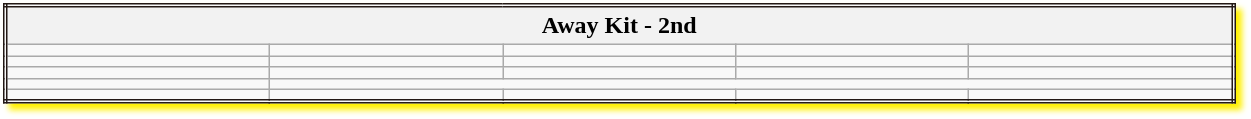<table class="wikitable collapsible collapsed" style="width:65%; border:double #231815; box-shadow: 4px 4px 4px #FFF100;">
<tr>
<th colspan="5">Away Kit - 2nd</th>
</tr>
<tr>
<td></td>
<td></td>
<td></td>
<td></td>
<td></td>
</tr>
<tr>
<td></td>
<td></td>
<td></td>
<td></td>
<td></td>
</tr>
<tr>
<td></td>
<td></td>
<td></td>
<td></td>
<td></td>
</tr>
<tr>
<td></td>
</tr>
<tr>
<td></td>
<td></td>
<td></td>
<td></td>
<td></td>
</tr>
</table>
